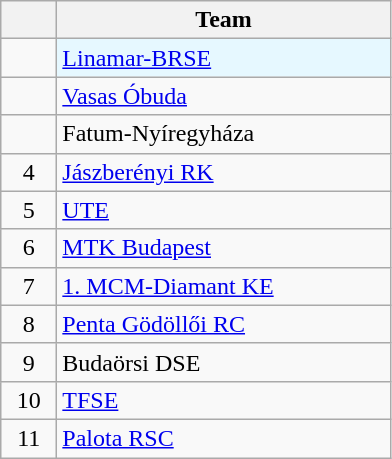<table class="wikitable" style="text-align: center;">
<tr>
<th width=30></th>
<th width=215>Team</th>
</tr>
<tr>
<td></td>
<td align=left bgcolor=#e6f8ff><a href='#'>Linamar-BRSE</a></td>
</tr>
<tr>
<td></td>
<td align=left><a href='#'>Vasas Óbuda</a></td>
</tr>
<tr>
<td></td>
<td align=left>Fatum-Nyíregyháza</td>
</tr>
<tr>
<td>4</td>
<td align=left><a href='#'>Jászberényi RK</a></td>
</tr>
<tr>
<td>5</td>
<td align=left><a href='#'>UTE</a></td>
</tr>
<tr>
<td>6</td>
<td align=left><a href='#'>MTK Budapest</a></td>
</tr>
<tr>
<td>7</td>
<td align=left><a href='#'>1. MCM-Diamant KE</a></td>
</tr>
<tr>
<td>8</td>
<td align=left><a href='#'>Penta Gödöllői RC</a></td>
</tr>
<tr>
<td>9</td>
<td align=left>Budaörsi DSE</td>
</tr>
<tr>
<td>10</td>
<td align=left><a href='#'>TFSE</a></td>
</tr>
<tr>
<td>11</td>
<td align=left><a href='#'>Palota RSC</a></td>
</tr>
</table>
